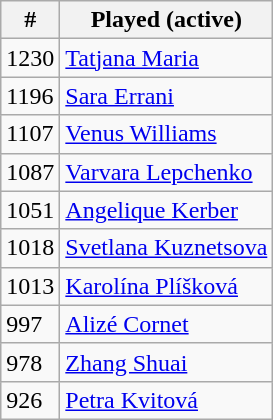<table class=wikitable style=display:inline-table>
<tr>
<th>#</th>
<th>Played (active)</th>
</tr>
<tr>
<td>1230</td>
<td> <a href='#'>Tatjana Maria</a></td>
</tr>
<tr>
<td>1196</td>
<td> <a href='#'>Sara Errani</a></td>
</tr>
<tr>
<td>1107</td>
<td> <a href='#'>Venus Williams</a></td>
</tr>
<tr>
<td>1087</td>
<td> <a href='#'>Varvara Lepchenko</a></td>
</tr>
<tr>
<td>1051</td>
<td> <a href='#'>Angelique Kerber</a></td>
</tr>
<tr>
<td>1018</td>
<td> <a href='#'>Svetlana Kuznetsova</a></td>
</tr>
<tr>
<td>1013</td>
<td> <a href='#'>Karolína Plíšková</a></td>
</tr>
<tr>
<td>997</td>
<td> <a href='#'>Alizé Cornet</a></td>
</tr>
<tr>
<td>978</td>
<td> <a href='#'>Zhang Shuai</a></td>
</tr>
<tr>
<td>926</td>
<td> <a href='#'>Petra Kvitová</a></td>
</tr>
</table>
